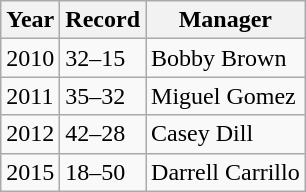<table class="wikitable">
<tr>
<th>Year</th>
<th>Record</th>
<th>Manager</th>
</tr>
<tr>
<td>2010</td>
<td>32–15</td>
<td>Bobby Brown</td>
</tr>
<tr>
<td>2011</td>
<td>35–32</td>
<td>Miguel Gomez</td>
</tr>
<tr>
<td>2012</td>
<td>42–28</td>
<td>Casey Dill</td>
</tr>
<tr>
<td>2015</td>
<td>18–50</td>
<td>Darrell Carrillo</td>
</tr>
</table>
